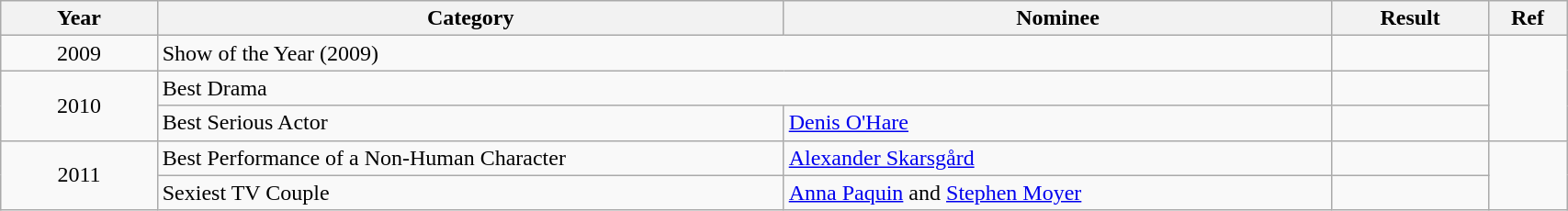<table class="wikitable" width="90%">
<tr>
<th width="10%">Year</th>
<th width="40%">Category</th>
<th width="35%">Nominee</th>
<th width="10%">Result</th>
<th width="5%">Ref</th>
</tr>
<tr>
<td align="center">2009</td>
<td colspan="2">Show of the Year (2009)</td>
<td></td>
<td rowspan="3" align="center"></td>
</tr>
<tr>
<td rowspan="2" align="center">2010</td>
<td colspan="2">Best Drama</td>
<td></td>
</tr>
<tr>
<td>Best Serious Actor</td>
<td><a href='#'>Denis O'Hare</a></td>
<td></td>
</tr>
<tr>
<td rowspan="2" align="center">2011</td>
<td>Best Performance of a Non-Human Character</td>
<td><a href='#'>Alexander Skarsgård</a></td>
<td></td>
<td rowspan="2" align="center"></td>
</tr>
<tr>
<td>Sexiest TV Couple</td>
<td><a href='#'>Anna Paquin</a> and <a href='#'>Stephen Moyer</a></td>
<td></td>
</tr>
</table>
